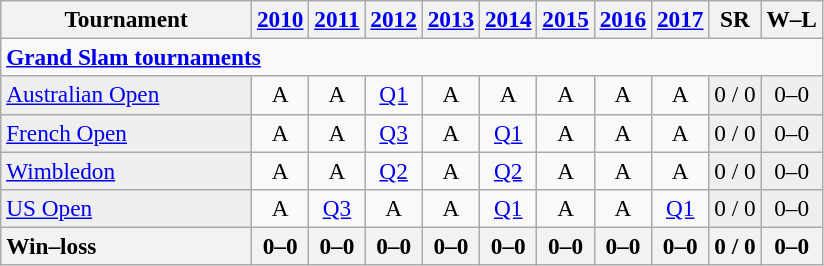<table class=wikitable style=text-align:center;font-size:97%>
<tr>
<th width=160>Tournament</th>
<th><a href='#'>2010</a></th>
<th><a href='#'>2011</a></th>
<th><a href='#'>2012</a></th>
<th><a href='#'>2013</a></th>
<th><a href='#'>2014</a></th>
<th><a href='#'>2015</a></th>
<th><a href='#'>2016</a></th>
<th><a href='#'>2017</a></th>
<th>SR</th>
<th>W–L</th>
</tr>
<tr>
<td colspan=11 style=text-align:left><a href='#'><strong>Grand Slam tournaments</strong></a></td>
</tr>
<tr>
<td style=background:#efefef;text-align:left><a href='#'>Australian Open</a></td>
<td>A</td>
<td>A</td>
<td><a href='#'>Q1</a></td>
<td>A</td>
<td>A</td>
<td>A</td>
<td>A</td>
<td>A</td>
<td style=background:#efefef>0 / 0</td>
<td style=background:#efefef>0–0</td>
</tr>
<tr>
<td style=background:#efefef;text-align:left><a href='#'>French Open</a></td>
<td>A</td>
<td>A</td>
<td><a href='#'>Q3</a></td>
<td>A</td>
<td><a href='#'>Q1</a></td>
<td>A</td>
<td>A</td>
<td>A</td>
<td style=background:#efefef>0 / 0</td>
<td style=background:#efefef>0–0</td>
</tr>
<tr>
<td style=background:#efefef;text-align:left><a href='#'>Wimbledon</a></td>
<td>A</td>
<td>A</td>
<td><a href='#'>Q2</a></td>
<td>A</td>
<td><a href='#'>Q2</a></td>
<td>A</td>
<td>A</td>
<td>A</td>
<td style=background:#efefef>0 / 0</td>
<td style=background:#efefef>0–0</td>
</tr>
<tr>
<td style=background:#efefef;text-align:left><a href='#'>US Open</a></td>
<td>A</td>
<td><a href='#'>Q3</a></td>
<td>A</td>
<td>A</td>
<td><a href='#'>Q1</a></td>
<td>A</td>
<td>A</td>
<td><a href='#'>Q1</a></td>
<td style=background:#efefef>0 / 0</td>
<td style=background:#efefef>0–0</td>
</tr>
<tr>
<th style=text-align:left>Win–loss</th>
<th>0–0</th>
<th>0–0</th>
<th>0–0</th>
<th>0–0</th>
<th>0–0</th>
<th>0–0</th>
<th>0–0</th>
<th>0–0</th>
<th>0 / 0</th>
<th>0–0</th>
</tr>
</table>
